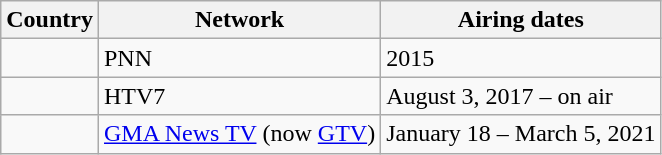<table class="wikitable">
<tr>
<th>Country</th>
<th>Network</th>
<th>Airing dates</th>
</tr>
<tr>
<td></td>
<td>PNN</td>
<td>2015</td>
</tr>
<tr>
<td></td>
<td>HTV7</td>
<td>August 3, 2017 – on air</td>
</tr>
<tr>
<td></td>
<td><a href='#'>GMA News TV</a> (now <a href='#'>GTV</a>)</td>
<td>January 18 – March 5, 2021</td>
</tr>
</table>
